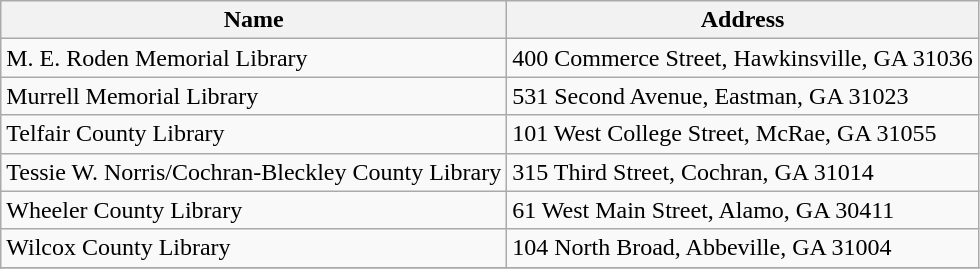<table class="wikitable">
<tr>
<th>Name</th>
<th>Address</th>
</tr>
<tr>
<td>M. E. Roden Memorial Library</td>
<td>400 Commerce Street, Hawkinsville, GA 31036</td>
</tr>
<tr>
<td>Murrell Memorial Library</td>
<td>531 Second Avenue, Eastman, GA 31023</td>
</tr>
<tr>
<td>Telfair County Library</td>
<td>101 West College Street, McRae, GA 31055</td>
</tr>
<tr>
<td>Tessie W. Norris/Cochran-Bleckley County Library</td>
<td>315 Third Street, Cochran, GA 31014</td>
</tr>
<tr>
<td>Wheeler County Library</td>
<td>61 West Main Street, Alamo, GA 30411</td>
</tr>
<tr>
<td>Wilcox County Library</td>
<td>104 North Broad, Abbeville, GA 31004</td>
</tr>
<tr>
</tr>
</table>
